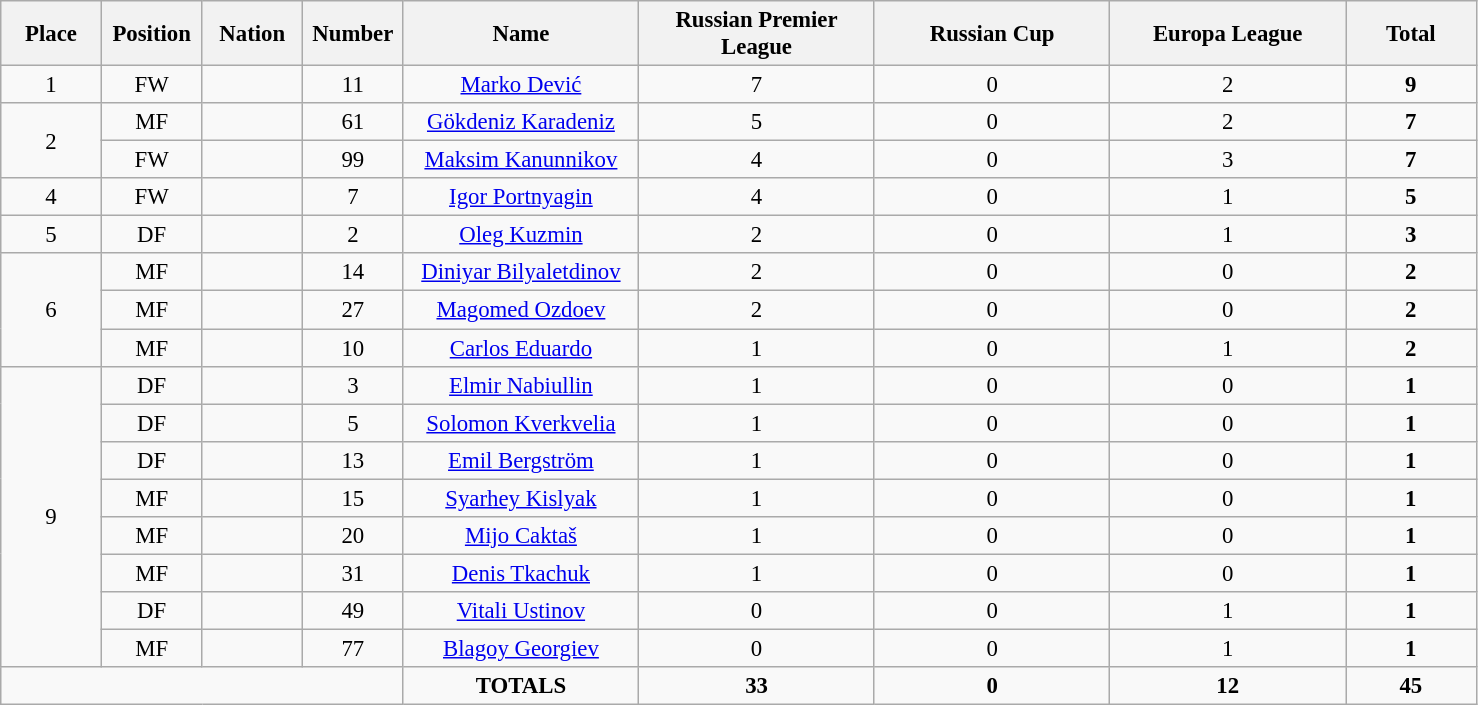<table class="wikitable" style="font-size: 95%; text-align: center;">
<tr>
<th width=60>Place</th>
<th width=60>Position</th>
<th width=60>Nation</th>
<th width=60>Number</th>
<th width=150>Name</th>
<th width=150>Russian Premier League</th>
<th width=150>Russian Cup</th>
<th width=150>Europa League</th>
<th width=80>Total</th>
</tr>
<tr>
<td rowspan="1">1</td>
<td>FW</td>
<td></td>
<td>11</td>
<td><a href='#'>Marko Dević</a></td>
<td>7</td>
<td>0</td>
<td>2</td>
<td><strong>9</strong></td>
</tr>
<tr>
<td rowspan="2">2</td>
<td>MF</td>
<td></td>
<td>61</td>
<td><a href='#'>Gökdeniz Karadeniz</a></td>
<td>5</td>
<td>0</td>
<td>2</td>
<td><strong>7</strong></td>
</tr>
<tr>
<td>FW</td>
<td></td>
<td>99</td>
<td><a href='#'>Maksim Kanunnikov</a></td>
<td>4</td>
<td>0</td>
<td>3</td>
<td><strong>7</strong></td>
</tr>
<tr>
<td rowspan="1">4</td>
<td>FW</td>
<td></td>
<td>7</td>
<td><a href='#'>Igor Portnyagin</a></td>
<td>4</td>
<td>0</td>
<td>1</td>
<td><strong>5</strong></td>
</tr>
<tr>
<td rowspan="1">5</td>
<td>DF</td>
<td></td>
<td>2</td>
<td><a href='#'>Oleg Kuzmin</a></td>
<td>2</td>
<td>0</td>
<td>1</td>
<td><strong>3</strong></td>
</tr>
<tr>
<td rowspan="3">6</td>
<td>MF</td>
<td></td>
<td>14</td>
<td><a href='#'>Diniyar Bilyaletdinov</a></td>
<td>2</td>
<td>0</td>
<td>0</td>
<td><strong>2</strong></td>
</tr>
<tr>
<td>MF</td>
<td></td>
<td>27</td>
<td><a href='#'>Magomed Ozdoev</a></td>
<td>2</td>
<td>0</td>
<td>0</td>
<td><strong>2</strong></td>
</tr>
<tr>
<td>MF</td>
<td></td>
<td>10</td>
<td><a href='#'>Carlos Eduardo</a></td>
<td>1</td>
<td>0</td>
<td>1</td>
<td><strong>2</strong></td>
</tr>
<tr>
<td rowspan="8">9</td>
<td>DF</td>
<td></td>
<td>3</td>
<td><a href='#'>Elmir Nabiullin</a></td>
<td>1</td>
<td>0</td>
<td>0</td>
<td><strong>1</strong></td>
</tr>
<tr>
<td>DF</td>
<td></td>
<td>5</td>
<td><a href='#'>Solomon Kverkvelia</a></td>
<td>1</td>
<td>0</td>
<td>0</td>
<td><strong>1</strong></td>
</tr>
<tr>
<td>DF</td>
<td></td>
<td>13</td>
<td><a href='#'>Emil Bergström</a></td>
<td>1</td>
<td>0</td>
<td>0</td>
<td><strong>1</strong></td>
</tr>
<tr>
<td>MF</td>
<td></td>
<td>15</td>
<td><a href='#'>Syarhey Kislyak</a></td>
<td>1</td>
<td>0</td>
<td>0</td>
<td><strong>1</strong></td>
</tr>
<tr>
<td>MF</td>
<td></td>
<td>20</td>
<td><a href='#'>Mijo Caktaš</a></td>
<td>1</td>
<td>0</td>
<td>0</td>
<td><strong>1</strong></td>
</tr>
<tr>
<td>MF</td>
<td></td>
<td>31</td>
<td><a href='#'>Denis Tkachuk</a></td>
<td>1</td>
<td>0</td>
<td>0</td>
<td><strong>1</strong></td>
</tr>
<tr>
<td>DF</td>
<td></td>
<td>49</td>
<td><a href='#'>Vitali Ustinov</a></td>
<td>0</td>
<td>0</td>
<td>1</td>
<td><strong>1</strong></td>
</tr>
<tr>
<td>MF</td>
<td></td>
<td>77</td>
<td><a href='#'>Blagoy Georgiev</a></td>
<td>0</td>
<td>0</td>
<td>1</td>
<td><strong>1</strong></td>
</tr>
<tr>
<td colspan="4"></td>
<td><strong>TOTALS</strong></td>
<td><strong>33</strong></td>
<td><strong>0</strong></td>
<td><strong>12</strong></td>
<td><strong>45</strong></td>
</tr>
</table>
